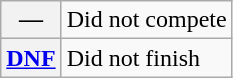<table class="wikitable">
<tr>
<th scope="row">—</th>
<td>Did not compete</td>
</tr>
<tr>
<th scope="row"><a href='#'>DNF</a></th>
<td>Did not finish</td>
</tr>
</table>
